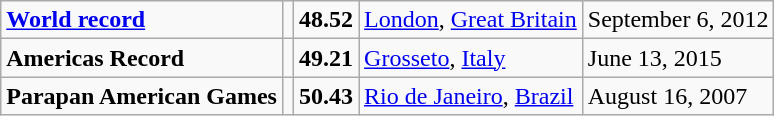<table class="wikitable">
<tr>
<td><strong><a href='#'>World record</a></strong></td>
<td></td>
<td><strong>48.52</strong></td>
<td><a href='#'>London</a>, <a href='#'>Great Britain</a></td>
<td>September 6, 2012</td>
</tr>
<tr>
<td><strong>Americas Record</strong></td>
<td></td>
<td><strong>49.21</strong></td>
<td><a href='#'>Grosseto</a>, <a href='#'>Italy</a></td>
<td>June 13, 2015</td>
</tr>
<tr>
<td><strong>Parapan American Games</strong></td>
<td></td>
<td><strong>50.43</strong></td>
<td><a href='#'>Rio de Janeiro</a>, <a href='#'>Brazil</a></td>
<td>August 16, 2007</td>
</tr>
</table>
